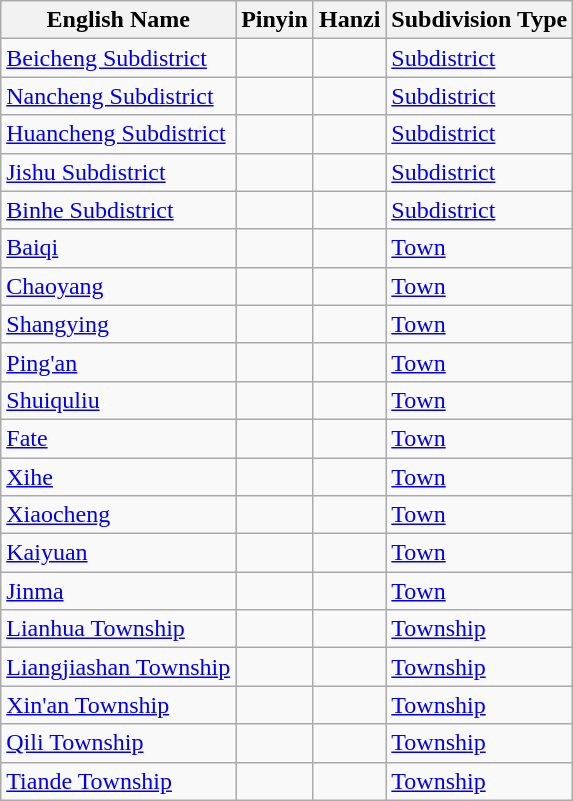<table class="wikitable">
<tr>
<th>English Name</th>
<th>Pinyin</th>
<th>Hanzi</th>
<th>Subdivision Type</th>
</tr>
<tr>
<td><a href='#'>Beicheng Subdistrict</a></td>
<td></td>
<td></td>
<td><a href='#'>Subdistrict</a></td>
</tr>
<tr>
<td><a href='#'>Nancheng Subdistrict</a></td>
<td></td>
<td></td>
<td><a href='#'>Subdistrict</a></td>
</tr>
<tr>
<td><a href='#'>Huancheng Subdistrict</a></td>
<td></td>
<td></td>
<td><a href='#'>Subdistrict</a></td>
</tr>
<tr>
<td><a href='#'>Jishu Subdistrict</a></td>
<td></td>
<td></td>
<td><a href='#'>Subdistrict</a></td>
</tr>
<tr>
<td><a href='#'>Binhe Subdistrict</a></td>
<td></td>
<td></td>
<td><a href='#'>Subdistrict</a></td>
</tr>
<tr>
<td><a href='#'>Baiqi</a></td>
<td></td>
<td></td>
<td><a href='#'>Town</a></td>
</tr>
<tr>
<td><a href='#'>Chaoyang</a></td>
<td></td>
<td></td>
<td><a href='#'>Town</a></td>
</tr>
<tr>
<td><a href='#'>Shangying</a></td>
<td></td>
<td></td>
<td><a href='#'>Town</a></td>
</tr>
<tr>
<td><a href='#'>Ping'an</a></td>
<td></td>
<td></td>
<td><a href='#'>Town</a></td>
</tr>
<tr>
<td><a href='#'>Shuiquliu</a></td>
<td></td>
<td></td>
<td><a href='#'>Town</a></td>
</tr>
<tr>
<td><a href='#'>Fate</a></td>
<td></td>
<td></td>
<td><a href='#'>Town</a></td>
</tr>
<tr>
<td><a href='#'>Xihe</a></td>
<td></td>
<td></td>
<td><a href='#'>Town</a></td>
</tr>
<tr>
<td><a href='#'>Xiaocheng</a></td>
<td></td>
<td></td>
<td><a href='#'>Town</a></td>
</tr>
<tr>
<td><a href='#'>Kaiyuan</a></td>
<td></td>
<td></td>
<td><a href='#'>Town</a></td>
</tr>
<tr>
<td><a href='#'>Jinma</a></td>
<td></td>
<td></td>
<td><a href='#'>Town</a></td>
</tr>
<tr>
<td><a href='#'>Lianhua Township</a></td>
<td></td>
<td></td>
<td><a href='#'>Township</a></td>
</tr>
<tr>
<td><a href='#'>Liangjiashan Township</a></td>
<td></td>
<td></td>
<td><a href='#'>Township</a></td>
</tr>
<tr>
<td><a href='#'>Xin'an Township</a></td>
<td></td>
<td></td>
<td><a href='#'>Township</a></td>
</tr>
<tr>
<td><a href='#'>Qili Township</a></td>
<td></td>
<td></td>
<td><a href='#'>Township</a></td>
</tr>
<tr>
<td><a href='#'>Tiande Township</a></td>
<td></td>
<td></td>
<td><a href='#'>Township</a></td>
</tr>
</table>
